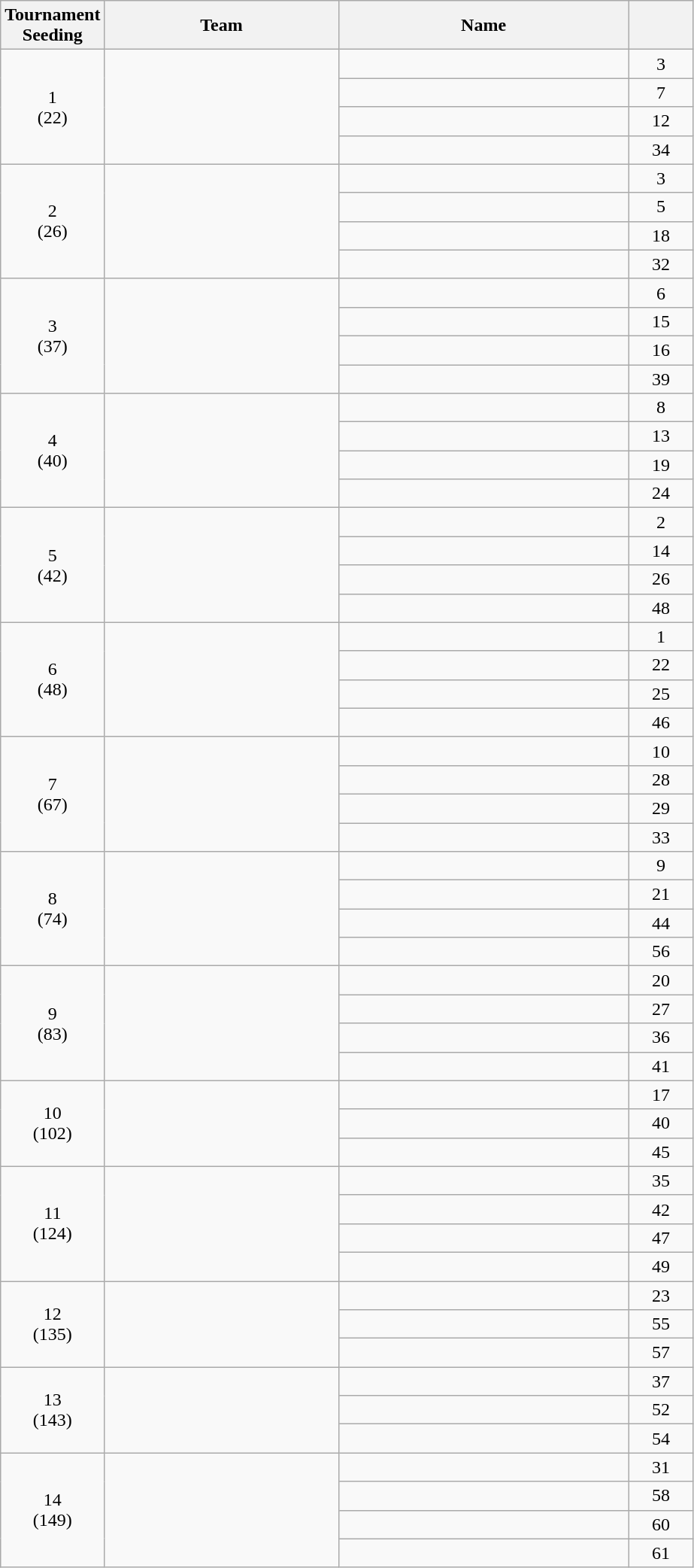<table class="wikitable" style="text-align:center">
<tr>
<th width="50">Tournament Seeding</th>
<th width="200">Team</th>
<th width="250">Name</th>
<th width="50"></th>
</tr>
<tr>
<td rowspan="4">1<br>(22)</td>
<td rowspan="4" align="left"></td>
<td align="left"></td>
<td>3</td>
</tr>
<tr>
<td align="left"></td>
<td>7</td>
</tr>
<tr>
<td align="left"></td>
<td>12</td>
</tr>
<tr>
<td align="left"></td>
<td>34</td>
</tr>
<tr>
<td rowspan="4">2<br>(26)</td>
<td rowspan="4" align="left"></td>
<td align="left"></td>
<td>3</td>
</tr>
<tr>
<td align="left"></td>
<td>5</td>
</tr>
<tr>
<td align="left"></td>
<td>18</td>
</tr>
<tr>
<td align="left"></td>
<td>32</td>
</tr>
<tr>
<td rowspan="4">3<br>(37)</td>
<td rowspan="4" align="left"></td>
<td align="left"></td>
<td>6</td>
</tr>
<tr>
<td align="left"></td>
<td>15</td>
</tr>
<tr>
<td align="left"></td>
<td>16</td>
</tr>
<tr>
<td align="left"></td>
<td>39</td>
</tr>
<tr>
<td rowspan="4">4<br>(40)</td>
<td rowspan="4" align="left"></td>
<td align="left"></td>
<td>8</td>
</tr>
<tr>
<td align="left"></td>
<td>13</td>
</tr>
<tr>
<td align="left"></td>
<td>19</td>
</tr>
<tr>
<td align="left"></td>
<td>24</td>
</tr>
<tr>
<td rowspan="4">5<br>(42)</td>
<td rowspan="4" align="left"></td>
<td align="left"></td>
<td>2</td>
</tr>
<tr>
<td align="left"></td>
<td>14</td>
</tr>
<tr>
<td align="left"></td>
<td>26</td>
</tr>
<tr>
<td align="left"></td>
<td>48</td>
</tr>
<tr>
<td rowspan="4">6<br>(48)</td>
<td rowspan="4" align="left"></td>
<td align="left"></td>
<td>1</td>
</tr>
<tr>
<td align="left"></td>
<td>22</td>
</tr>
<tr>
<td align="left"></td>
<td>25</td>
</tr>
<tr>
<td align="left"></td>
<td>46</td>
</tr>
<tr>
<td rowspan="4">7<br>(67)</td>
<td rowspan="4" align="left"></td>
<td align="left"></td>
<td>10</td>
</tr>
<tr>
<td align="left"></td>
<td>28</td>
</tr>
<tr>
<td align="left"></td>
<td>29</td>
</tr>
<tr>
<td align="left"></td>
<td>33</td>
</tr>
<tr>
<td rowspan="4">8<br>(74)</td>
<td rowspan="4" align="left"></td>
<td align="left"></td>
<td>9</td>
</tr>
<tr>
<td align="left"></td>
<td>21</td>
</tr>
<tr>
<td align="left"></td>
<td>44</td>
</tr>
<tr>
<td align="left"></td>
<td>56</td>
</tr>
<tr>
<td rowspan="4">9<br>(83)</td>
<td rowspan="4" align="left"></td>
<td align="left"></td>
<td>20</td>
</tr>
<tr>
<td align="left"></td>
<td>27</td>
</tr>
<tr>
<td align="left"></td>
<td>36</td>
</tr>
<tr>
<td align="left"></td>
<td>41</td>
</tr>
<tr>
<td rowspan="3">10<br>(102)</td>
<td rowspan="3" align="left"></td>
<td align="left"></td>
<td>17</td>
</tr>
<tr>
<td align="left"></td>
<td>40</td>
</tr>
<tr>
<td align="left"></td>
<td>45</td>
</tr>
<tr>
<td rowspan="4">11<br>(124)</td>
<td rowspan="4" align="left"></td>
<td align="left"></td>
<td>35</td>
</tr>
<tr>
<td align="left"></td>
<td>42</td>
</tr>
<tr>
<td align="left"></td>
<td>47</td>
</tr>
<tr>
<td align="left"></td>
<td>49</td>
</tr>
<tr>
<td rowspan="3">12<br>(135)</td>
<td rowspan="3" align="left"></td>
<td align="left"></td>
<td>23</td>
</tr>
<tr>
<td align="left"></td>
<td>55</td>
</tr>
<tr>
<td align="left"></td>
<td>57</td>
</tr>
<tr>
<td rowspan="3">13<br>(143)</td>
<td rowspan="3" align="left"></td>
<td align="left"></td>
<td>37</td>
</tr>
<tr>
<td align="left"></td>
<td>52</td>
</tr>
<tr>
<td align="left"></td>
<td>54</td>
</tr>
<tr>
<td rowspan="4">14<br>(149)</td>
<td rowspan="4" align="left"></td>
<td align="left"></td>
<td>31</td>
</tr>
<tr>
<td align="left"></td>
<td>58</td>
</tr>
<tr>
<td align="left"></td>
<td>60</td>
</tr>
<tr>
<td align="left"></td>
<td>61</td>
</tr>
</table>
